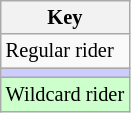<table class="wikitable" style="font-size: 85%;">
<tr>
<th colspan="2">Key</th>
</tr>
<tr>
<td>Regular rider</td>
</tr>
<tr style="background:#ccccff;">
<td></td>
</tr>
<tr style="background:#ccffcc;">
<td>Wildcard rider</td>
</tr>
</table>
